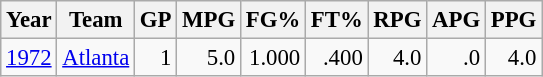<table class="wikitable sortable" style="font-size:95%; text-align:right;">
<tr>
<th>Year</th>
<th>Team</th>
<th>GP</th>
<th>MPG</th>
<th>FG%</th>
<th>FT%</th>
<th>RPG</th>
<th>APG</th>
<th>PPG</th>
</tr>
<tr>
<td style="text-align:left;"><a href='#'>1972</a></td>
<td style="text-align:left;"><a href='#'>Atlanta</a></td>
<td>1</td>
<td>5.0</td>
<td>1.000</td>
<td>.400</td>
<td>4.0</td>
<td>.0</td>
<td>4.0</td>
</tr>
</table>
